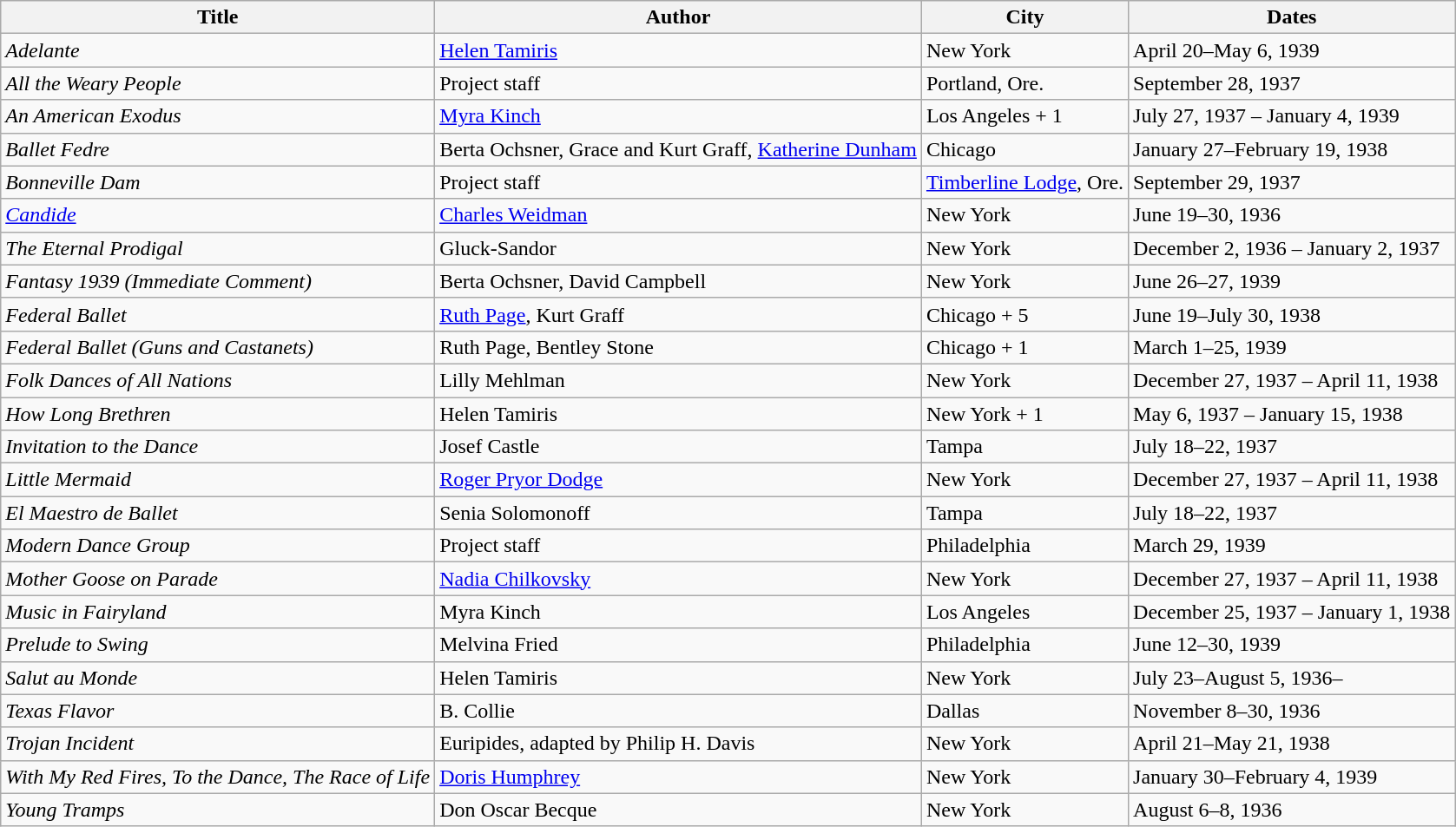<table class="wikitable">
<tr>
<th>Title</th>
<th>Author</th>
<th>City</th>
<th>Dates</th>
</tr>
<tr>
<td><em>Adelante</em></td>
<td><a href='#'>Helen Tamiris</a></td>
<td>New York</td>
<td>April 20–May 6, 1939</td>
</tr>
<tr>
<td><em>All the Weary People</em></td>
<td>Project staff</td>
<td>Portland, Ore.</td>
<td>September 28, 1937</td>
</tr>
<tr>
<td><em>An American Exodus</em></td>
<td><a href='#'>Myra Kinch</a></td>
<td>Los Angeles + 1</td>
<td>July 27, 1937 – January 4, 1939</td>
</tr>
<tr>
<td><em>Ballet Fedre</em></td>
<td>Berta Ochsner, Grace and Kurt Graff, <a href='#'>Katherine Dunham</a></td>
<td>Chicago</td>
<td>January 27–February 19, 1938</td>
</tr>
<tr>
<td><em>Bonneville Dam</em></td>
<td>Project staff</td>
<td><a href='#'>Timberline Lodge</a>, Ore.</td>
<td>September 29, 1937</td>
</tr>
<tr>
<td><em><a href='#'>Candide</a></em></td>
<td><a href='#'>Charles Weidman</a></td>
<td>New York</td>
<td>June 19–30, 1936</td>
</tr>
<tr>
<td><em>The Eternal Prodigal</em></td>
<td>Gluck-Sandor</td>
<td>New York</td>
<td>December 2, 1936 – January 2, 1937</td>
</tr>
<tr>
<td><em>Fantasy 1939 (Immediate Comment)</em></td>
<td>Berta Ochsner, David Campbell</td>
<td>New York</td>
<td>June 26–27, 1939</td>
</tr>
<tr>
<td><em>Federal Ballet</em></td>
<td><a href='#'>Ruth Page</a>, Kurt Graff</td>
<td>Chicago + 5</td>
<td>June 19–July 30, 1938</td>
</tr>
<tr>
<td><em>Federal Ballet (Guns and Castanets)</em></td>
<td>Ruth Page, Bentley Stone</td>
<td>Chicago + 1</td>
<td>March 1–25, 1939</td>
</tr>
<tr>
<td><em>Folk Dances of All Nations</em></td>
<td>Lilly Mehlman</td>
<td>New York</td>
<td>December 27, 1937 – April 11, 1938</td>
</tr>
<tr>
<td><em>How Long Brethren</em></td>
<td>Helen Tamiris</td>
<td>New York + 1</td>
<td>May 6, 1937 – January 15, 1938</td>
</tr>
<tr>
<td><em>Invitation to the Dance</em></td>
<td>Josef Castle</td>
<td>Tampa</td>
<td>July 18–22, 1937</td>
</tr>
<tr>
<td><em>Little Mermaid</em></td>
<td><a href='#'>Roger Pryor Dodge</a></td>
<td>New York</td>
<td>December 27, 1937 – April 11, 1938</td>
</tr>
<tr>
<td><em>El Maestro de Ballet</em></td>
<td>Senia Solomonoff</td>
<td>Tampa</td>
<td>July 18–22, 1937</td>
</tr>
<tr>
<td><em>Modern Dance Group</em></td>
<td>Project staff</td>
<td>Philadelphia</td>
<td>March 29, 1939</td>
</tr>
<tr>
<td><em>Mother Goose on Parade</em></td>
<td><a href='#'>Nadia Chilkovsky</a></td>
<td>New York</td>
<td>December 27, 1937 – April 11, 1938</td>
</tr>
<tr>
<td><em>Music in Fairyland</em></td>
<td>Myra Kinch</td>
<td>Los Angeles</td>
<td>December 25, 1937 – January 1, 1938</td>
</tr>
<tr>
<td><em>Prelude to Swing</em></td>
<td>Melvina Fried</td>
<td>Philadelphia</td>
<td>June 12–30, 1939</td>
</tr>
<tr>
<td><em>Salut au Monde</em></td>
<td>Helen Tamiris</td>
<td>New York</td>
<td>July 23–August 5, 1936–</td>
</tr>
<tr>
<td><em>Texas Flavor</em></td>
<td>B. Collie</td>
<td>Dallas</td>
<td>November 8–30, 1936</td>
</tr>
<tr>
<td><em>Trojan Incident</em></td>
<td>Euripides, adapted by Philip H. Davis</td>
<td>New York</td>
<td>April 21–May 21, 1938</td>
</tr>
<tr>
<td><em>With My Red Fires, To the Dance, The Race of Life</em></td>
<td><a href='#'>Doris Humphrey</a></td>
<td>New York</td>
<td>January 30–February 4, 1939</td>
</tr>
<tr>
<td><em>Young Tramps</em></td>
<td>Don Oscar Becque</td>
<td>New York</td>
<td>August 6–8, 1936</td>
</tr>
</table>
